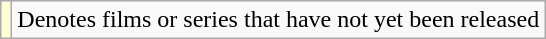<table class="wikitable">
<tr>
<td style="background:#FFCC;"></td>
<td>Denotes films or series that have not yet been released</td>
</tr>
</table>
